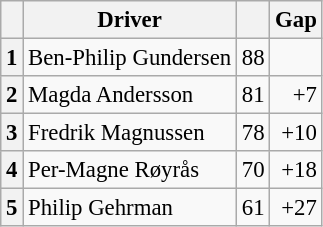<table class="wikitable" style="font-size: 95%;">
<tr>
<th></th>
<th>Driver</th>
<th></th>
<th>Gap</th>
</tr>
<tr>
<th>1</th>
<td> Ben-Philip Gundersen</td>
<td align="right">88</td>
<td align="right"></td>
</tr>
<tr>
<th>2</th>
<td> Magda Andersson</td>
<td align="right">81</td>
<td align="right">+7</td>
</tr>
<tr>
<th>3</th>
<td> Fredrik Magnussen</td>
<td align="right">78</td>
<td align="right">+10</td>
</tr>
<tr>
<th>4</th>
<td> Per-Magne Røyrås</td>
<td align="right">70</td>
<td align="right">+18</td>
</tr>
<tr>
<th>5</th>
<td> Philip Gehrman</td>
<td align="right">61</td>
<td align="right">+27</td>
</tr>
</table>
